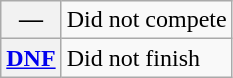<table class="wikitable">
<tr>
<th scope="row">—</th>
<td>Did not compete</td>
</tr>
<tr>
<th scope="row"><a href='#'>DNF</a></th>
<td>Did not finish</td>
</tr>
</table>
